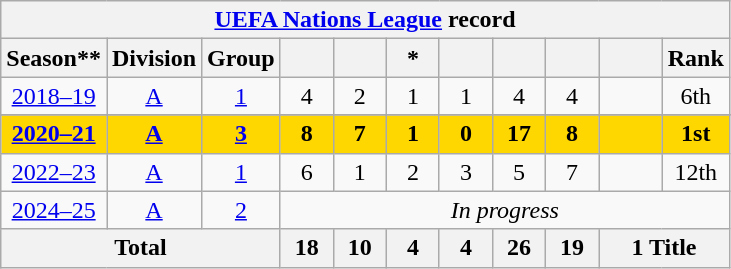<table class="wikitable" style="text-align: center;">
<tr>
<th colspan=11><a href='#'>UEFA Nations League</a> record</th>
</tr>
<tr>
<th>Season**</th>
<th>Division</th>
<th>Group</th>
<th width=28></th>
<th width=28></th>
<th width=28>*</th>
<th width=28></th>
<th width=28></th>
<th width=28></th>
<th width=35></th>
<th width=28>Rank</th>
</tr>
<tr>
<td> <a href='#'>2018–19</a></td>
<td><a href='#'>A</a></td>
<td><a href='#'>1</a></td>
<td>4</td>
<td>2</td>
<td>1</td>
<td>1</td>
<td>4</td>
<td>4</td>
<td></td>
<td>6th</td>
</tr>
<tr>
</tr>
<tr style="background:Gold;">
<td><strong> <a href='#'>2020–21</a></strong></td>
<td><strong><a href='#'>A</a></strong></td>
<td><strong><a href='#'>3</a></strong></td>
<td><strong>8</strong></td>
<td><strong>7</strong></td>
<td><strong>1</strong></td>
<td><strong>0</strong></td>
<td><strong>17</strong></td>
<td><strong>8</strong></td>
<td></td>
<td><strong>1st</strong></td>
</tr>
<tr>
<td> <a href='#'>2022–23</a></td>
<td><a href='#'>A</a></td>
<td><a href='#'>1</a></td>
<td>6</td>
<td>1</td>
<td>2</td>
<td>3</td>
<td>5</td>
<td>7</td>
<td></td>
<td>12th</td>
</tr>
<tr>
<td> <a href='#'>2024–25</a></td>
<td><a href='#'>A</a></td>
<td><a href='#'>2</a></td>
<td colspan="8"><em>In progress</em></td>
</tr>
<tr>
<th colspan=3>Total</th>
<th>18</th>
<th>10</th>
<th>4</th>
<th>4</th>
<th>26</th>
<th>19</th>
<th colspan=2>1 Title</th>
</tr>
</table>
